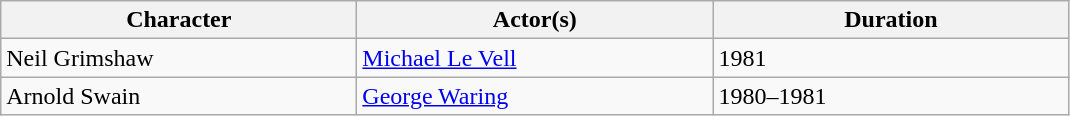<table class="wikitable">
<tr>
<th scope="col" style="width:230px;">Character</th>
<th scope="col" style="width:230px;">Actor(s)</th>
<th scope="col" style="width:230px;">Duration</th>
</tr>
<tr>
<td>Neil Grimshaw</td>
<td><a href='#'>Michael Le Vell</a></td>
<td>1981</td>
</tr>
<tr>
<td>Arnold Swain</td>
<td><a href='#'>George Waring</a></td>
<td>1980–1981</td>
</tr>
</table>
